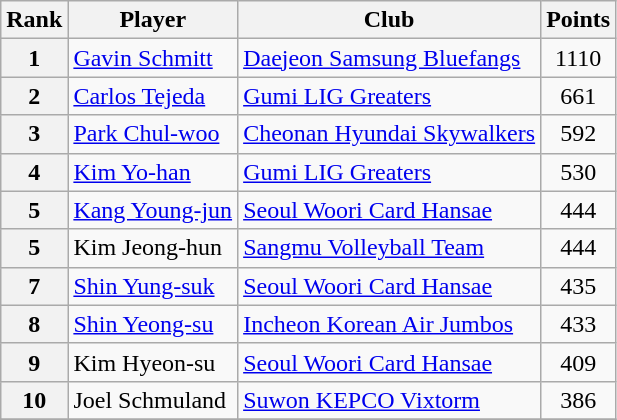<table class=wikitable>
<tr>
<th>Rank</th>
<th>Player</th>
<th>Club</th>
<th>Points</th>
</tr>
<tr>
<th>1</th>
<td> <a href='#'>Gavin Schmitt</a></td>
<td><a href='#'>Daejeon Samsung Bluefangs</a></td>
<td align=center>1110</td>
</tr>
<tr>
<th>2</th>
<td> <a href='#'>Carlos Tejeda</a></td>
<td><a href='#'>Gumi LIG Greaters</a></td>
<td align=center>661</td>
</tr>
<tr>
<th>3</th>
<td> <a href='#'>Park Chul-woo</a></td>
<td><a href='#'>Cheonan Hyundai Skywalkers</a></td>
<td align=center>592</td>
</tr>
<tr>
<th>4</th>
<td> <a href='#'>Kim Yo-han</a></td>
<td><a href='#'>Gumi LIG Greaters</a></td>
<td align=center>530</td>
</tr>
<tr>
<th>5</th>
<td> <a href='#'>Kang Young-jun</a></td>
<td><a href='#'>Seoul Woori Card Hansae</a></td>
<td align=center>444</td>
</tr>
<tr>
<th>5</th>
<td> Kim Jeong-hun</td>
<td><a href='#'>Sangmu Volleyball Team</a></td>
<td align=center>444</td>
</tr>
<tr>
<th>7</th>
<td> <a href='#'>Shin Yung-suk</a></td>
<td><a href='#'>Seoul Woori Card Hansae</a></td>
<td align=center>435</td>
</tr>
<tr>
<th>8</th>
<td> <a href='#'>Shin Yeong-su</a></td>
<td><a href='#'>Incheon Korean Air Jumbos</a></td>
<td align=center>433</td>
</tr>
<tr>
<th>9</th>
<td> Kim Hyeon-su</td>
<td><a href='#'>Seoul Woori Card Hansae</a></td>
<td align=center>409</td>
</tr>
<tr>
<th>10</th>
<td> Joel Schmuland</td>
<td><a href='#'>Suwon KEPCO Vixtorm</a></td>
<td align=center>386</td>
</tr>
<tr>
</tr>
</table>
